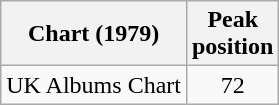<table class="wikitable">
<tr>
<th>Chart (1979)</th>
<th>Peak<br>position</th>
</tr>
<tr>
<td align="left">UK Albums Chart</td>
<td style="text-align:center;">72</td>
</tr>
</table>
